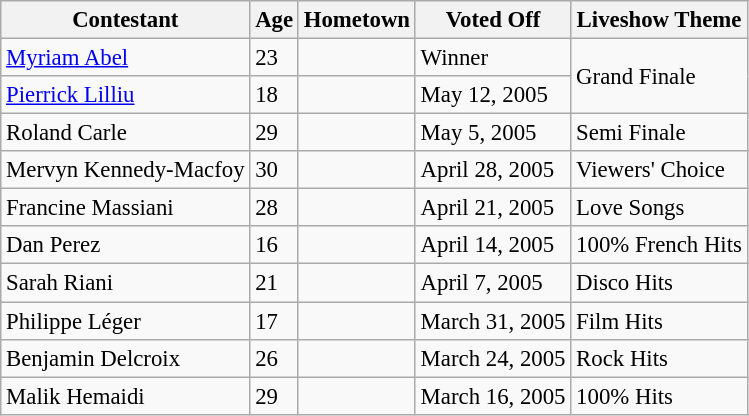<table class="wikitable" style="font-size:95%;">
<tr>
<th>Contestant</th>
<th>Age</th>
<th>Hometown</th>
<th>Voted Off</th>
<th>Liveshow Theme</th>
</tr>
<tr>
<td><a href='#'>Myriam Abel</a></td>
<td>23</td>
<td></td>
<td>Winner</td>
<td rowspan="2">Grand Finale</td>
</tr>
<tr>
<td><a href='#'>Pierrick Lilliu</a></td>
<td>18</td>
<td></td>
<td>May 12, 2005</td>
</tr>
<tr>
<td>Roland Carle</td>
<td>29</td>
<td></td>
<td>May 5, 2005</td>
<td>Semi Finale</td>
</tr>
<tr>
<td>Mervyn Kennedy-Macfoy</td>
<td>30</td>
<td></td>
<td>April 28, 2005</td>
<td>Viewers' Choice</td>
</tr>
<tr>
<td>Francine Massiani</td>
<td>28</td>
<td></td>
<td>April 21, 2005</td>
<td>Love Songs</td>
</tr>
<tr>
<td>Dan Perez</td>
<td>16</td>
<td></td>
<td>April 14, 2005</td>
<td>100% French Hits</td>
</tr>
<tr>
<td>Sarah Riani</td>
<td>21</td>
<td></td>
<td>April 7, 2005</td>
<td>Disco Hits</td>
</tr>
<tr>
<td>Philippe Léger</td>
<td>17</td>
<td></td>
<td>March 31, 2005</td>
<td>Film Hits</td>
</tr>
<tr>
<td>Benjamin Delcroix</td>
<td>26</td>
<td></td>
<td>March 24, 2005</td>
<td>Rock Hits</td>
</tr>
<tr>
<td>Malik Hemaidi</td>
<td>29</td>
<td></td>
<td>March 16, 2005</td>
<td>100% Hits</td>
</tr>
</table>
